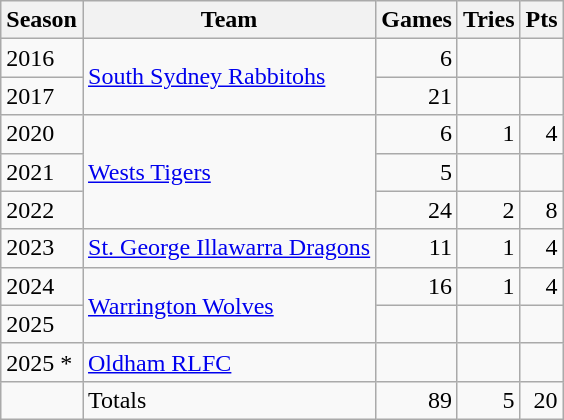<table class="wikitable">
<tr>
<th>Season</th>
<th>Team</th>
<th>Games</th>
<th>Tries</th>
<th>Pts</th>
</tr>
<tr>
<td>2016</td>
<td rowspan="2"> <a href='#'>South Sydney Rabbitohs</a></td>
<td align=right>6</td>
<td align=right></td>
<td align=right></td>
</tr>
<tr>
<td>2017</td>
<td align=right>21</td>
<td align=right></td>
<td align=right></td>
</tr>
<tr>
<td>2020</td>
<td rowspan="3"> <a href='#'>Wests Tigers</a></td>
<td align=right>6</td>
<td align=right>1</td>
<td align=right>4</td>
</tr>
<tr>
<td>2021</td>
<td align=right>5</td>
<td align=right></td>
<td align=right></td>
</tr>
<tr>
<td>2022</td>
<td align=right>24</td>
<td align=right>2</td>
<td align=right>8</td>
</tr>
<tr>
<td>2023</td>
<td> <a href='#'>St. George Illawarra Dragons</a></td>
<td align=right>11</td>
<td align=right>1</td>
<td align=right>4</td>
</tr>
<tr>
<td>2024</td>
<td rowspan=2> <a href='#'>Warrington Wolves</a></td>
<td align=right>16</td>
<td align=right>1</td>
<td align=right>4</td>
</tr>
<tr>
<td>2025</td>
<td align=right></td>
<td align=right></td>
<td align=right></td>
</tr>
<tr>
<td>2025 *</td>
<td> <a href='#'>Oldham RLFC</a></td>
<td align=right></td>
<td align=right></td>
<td align=right></td>
</tr>
<tr>
<td></td>
<td>Totals</td>
<td align=right>89</td>
<td align=right>5</td>
<td align=right>20</td>
</tr>
</table>
